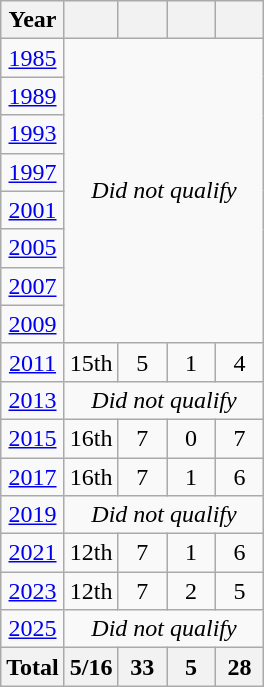<table class="wikitable" style="text-align:center">
<tr>
<th>Year</th>
<th></th>
<th width=25></th>
<th width=25></th>
<th width=25></th>
</tr>
<tr>
<td> <a href='#'>1985</a></td>
<td colspan=4 rowspan=8><em>Did not qualify</em></td>
</tr>
<tr>
<td> <a href='#'>1989</a></td>
</tr>
<tr>
<td> <a href='#'>1993</a></td>
</tr>
<tr>
<td> <a href='#'>1997</a></td>
</tr>
<tr>
<td> <a href='#'>2001</a></td>
</tr>
<tr>
<td> <a href='#'>2005</a></td>
</tr>
<tr>
<td> <a href='#'>2007</a></td>
</tr>
<tr>
<td> <a href='#'>2009</a></td>
</tr>
<tr>
<td> <a href='#'>2011</a></td>
<td>15th</td>
<td>5</td>
<td>1</td>
<td>4</td>
</tr>
<tr>
<td> <a href='#'>2013</a></td>
<td colspan=4><em>Did not qualify</em></td>
</tr>
<tr>
<td> <a href='#'>2015</a></td>
<td>16th</td>
<td>7</td>
<td>0</td>
<td>7</td>
</tr>
<tr>
<td> <a href='#'>2017</a></td>
<td>16th</td>
<td>7</td>
<td>1</td>
<td>6</td>
</tr>
<tr>
<td> <a href='#'>2019</a></td>
<td colspan=4><em>Did not qualify</em></td>
</tr>
<tr>
<td> <a href='#'>2021</a></td>
<td>12th</td>
<td>7</td>
<td>1</td>
<td>6</td>
</tr>
<tr>
<td> <a href='#'>2023</a></td>
<td>12th</td>
<td>7</td>
<td>2</td>
<td>5</td>
</tr>
<tr>
<td> <a href='#'>2025</a></td>
<td colspan=4><em>Did not qualify</em></td>
</tr>
<tr>
<th>Total</th>
<th>5/16</th>
<th>33</th>
<th>5</th>
<th>28</th>
</tr>
</table>
